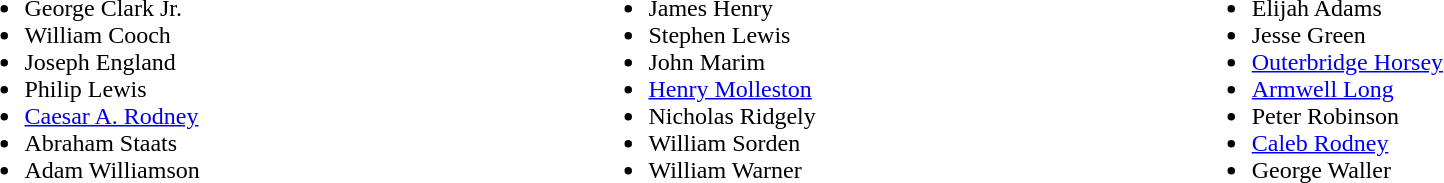<table width=100%>
<tr valign=top>
<td><br><ul><li>George Clark Jr.</li><li>William Cooch</li><li>Joseph England</li><li>Philip Lewis</li><li><a href='#'>Caesar A. Rodney</a></li><li>Abraham Staats</li><li>Adam Williamson</li></ul></td>
<td><br><ul><li>James Henry</li><li>Stephen Lewis</li><li>John Marim</li><li><a href='#'>Henry Molleston</a></li><li>Nicholas Ridgely</li><li>William Sorden</li><li>William Warner</li></ul></td>
<td><br><ul><li>Elijah Adams</li><li>Jesse Green</li><li><a href='#'>Outerbridge Horsey</a></li><li><a href='#'>Armwell Long</a></li><li>Peter Robinson</li><li><a href='#'>Caleb Rodney</a></li><li>George Waller</li></ul></td>
</tr>
</table>
